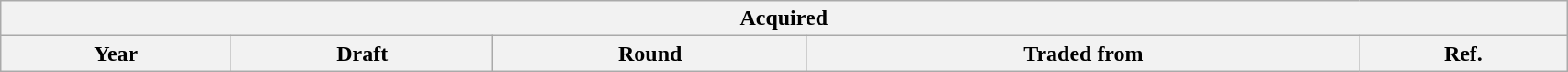<table class="wikitable" style="width:90%">
<tr>
<th colspan=5>Acquired</th>
</tr>
<tr>
<th>Year</th>
<th>Draft</th>
<th>Round</th>
<th>Traded from</th>
<th>Ref.</th>
</tr>
</table>
